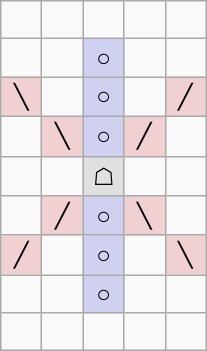<table border="1" class="wikitable">
<tr align=center>
<td width="20"> </td>
<td width="20"> </td>
<td width="20"> </td>
<td width="20"> </td>
<td width="20"> </td>
</tr>
<tr align=center>
<td> </td>
<td> </td>
<td style="background:#d0d0f0;">○</td>
<td> </td>
<td> </td>
</tr>
<tr align=center>
<td style="background:#f0d0d0;">╲</td>
<td> </td>
<td style="background:#d0d0f0;">○</td>
<td> </td>
<td style="background:#f0d0d0;">╱</td>
</tr>
<tr align=center>
<td> </td>
<td style="background:#f0d0d0;">╲</td>
<td style="background:#d0d0f0;">○</td>
<td style="background:#f0d0d0;">╱</td>
<td> </td>
</tr>
<tr align=center>
<td> </td>
<td> </td>
<td style="background:#e0e0e0;">☖</td>
<td> </td>
<td> </td>
</tr>
<tr align=center>
<td> </td>
<td style="background:#f0d0d0;">╱</td>
<td style="background:#d0d0f0;">○</td>
<td style="background:#f0d0d0;">╲</td>
<td> </td>
</tr>
<tr align=center>
<td style="background:#f0d0d0;">╱</td>
<td> </td>
<td style="background:#d0d0f0;">○</td>
<td> </td>
<td style="background:#f0d0d0;">╲</td>
</tr>
<tr align=center>
<td> </td>
<td> </td>
<td style="background:#d0d0f0;">○</td>
<td> </td>
<td> </td>
</tr>
<tr align=center>
<td> </td>
<td> </td>
<td> </td>
<td> </td>
<td> </td>
</tr>
</table>
